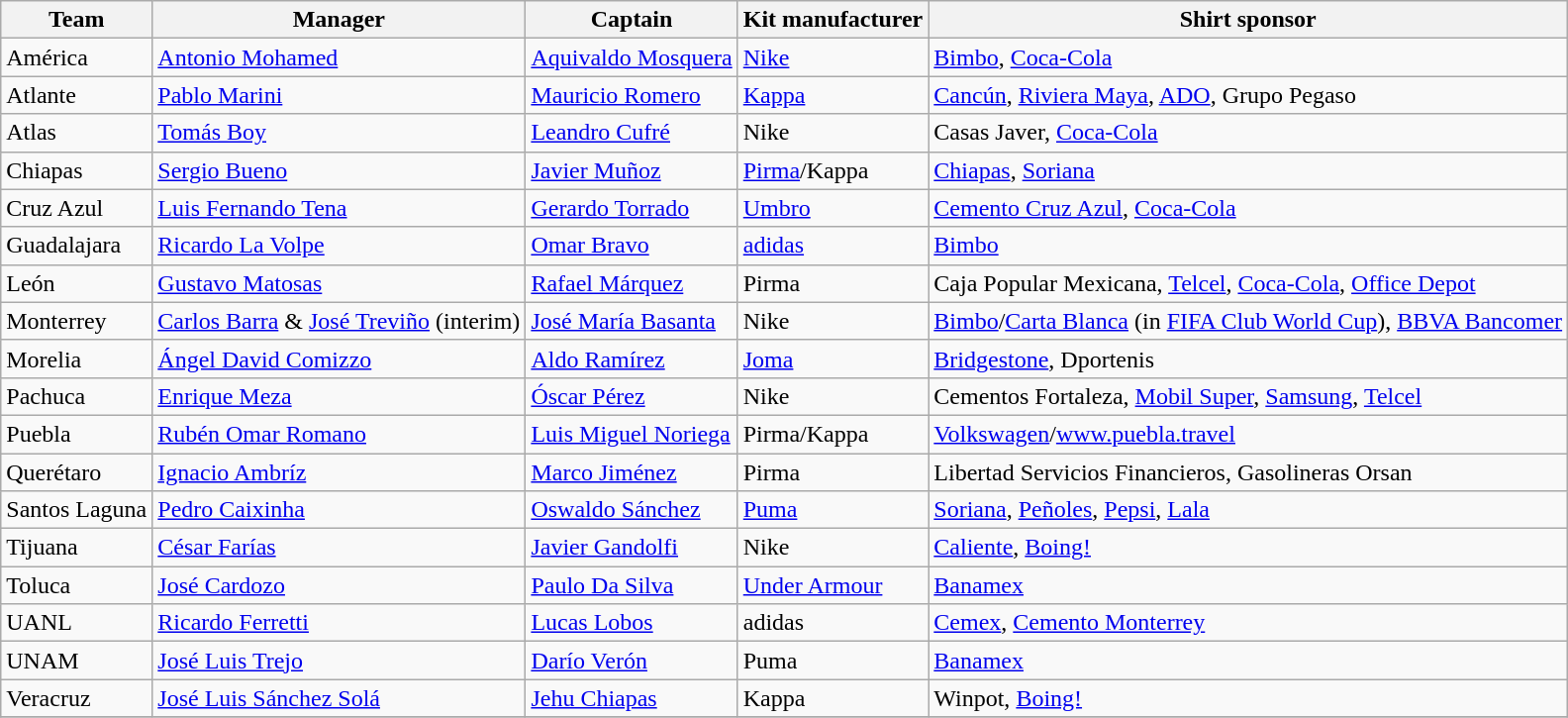<table class="wikitable sortable" style="text-align: left;">
<tr>
<th>Team</th>
<th>Manager</th>
<th>Captain</th>
<th>Kit manufacturer</th>
<th>Shirt sponsor</th>
</tr>
<tr>
<td>América</td>
<td> <a href='#'>Antonio Mohamed</a></td>
<td> <a href='#'>Aquivaldo Mosquera</a></td>
<td><a href='#'>Nike</a></td>
<td><a href='#'>Bimbo</a>, <a href='#'>Coca-Cola</a></td>
</tr>
<tr>
<td>Atlante</td>
<td> <a href='#'>Pablo Marini</a></td>
<td> <a href='#'>Mauricio Romero</a></td>
<td><a href='#'>Kappa</a></td>
<td><a href='#'>Cancún</a>, <a href='#'>Riviera Maya</a>, <a href='#'>ADO</a>, Grupo Pegaso</td>
</tr>
<tr>
<td>Atlas</td>
<td> <a href='#'>Tomás Boy</a></td>
<td> <a href='#'>Leandro Cufré</a></td>
<td>Nike</td>
<td>Casas Javer, <a href='#'>Coca-Cola</a></td>
</tr>
<tr>
<td>Chiapas</td>
<td> <a href='#'>Sergio Bueno</a></td>
<td> <a href='#'>Javier Muñoz</a></td>
<td><a href='#'>Pirma</a>/Kappa</td>
<td><a href='#'>Chiapas</a>, <a href='#'>Soriana</a></td>
</tr>
<tr>
<td>Cruz Azul</td>
<td> <a href='#'>Luis Fernando Tena</a></td>
<td> <a href='#'>Gerardo Torrado</a></td>
<td><a href='#'>Umbro</a></td>
<td><a href='#'>Cemento Cruz Azul</a>, <a href='#'>Coca-Cola</a></td>
</tr>
<tr>
<td>Guadalajara</td>
<td> <a href='#'>Ricardo La Volpe</a></td>
<td> <a href='#'>Omar Bravo</a></td>
<td><a href='#'>adidas</a></td>
<td><a href='#'>Bimbo</a></td>
</tr>
<tr>
<td>León</td>
<td> <a href='#'>Gustavo Matosas</a></td>
<td> <a href='#'>Rafael Márquez</a></td>
<td>Pirma</td>
<td>Caja Popular Mexicana, <a href='#'>Telcel</a>, <a href='#'>Coca-Cola</a>, <a href='#'>Office Depot</a></td>
</tr>
<tr>
<td>Monterrey</td>
<td> <a href='#'>Carlos Barra</a> &  <a href='#'>José Treviño</a> (interim)</td>
<td> <a href='#'>José María Basanta</a></td>
<td>Nike</td>
<td><a href='#'>Bimbo</a>/<a href='#'>Carta Blanca</a> (in <a href='#'>FIFA Club World Cup</a>), <a href='#'>BBVA Bancomer</a></td>
</tr>
<tr>
<td>Morelia</td>
<td> <a href='#'>Ángel David Comizzo</a></td>
<td> <a href='#'>Aldo Ramírez</a></td>
<td><a href='#'>Joma</a></td>
<td><a href='#'>Bridgestone</a>, Dportenis</td>
</tr>
<tr>
<td>Pachuca</td>
<td> <a href='#'>Enrique Meza</a></td>
<td> <a href='#'>Óscar Pérez</a></td>
<td>Nike</td>
<td>Cementos Fortaleza, <a href='#'>Mobil Super</a>, <a href='#'>Samsung</a>, <a href='#'>Telcel</a></td>
</tr>
<tr>
<td>Puebla</td>
<td> <a href='#'>Rubén Omar Romano</a></td>
<td> <a href='#'>Luis Miguel Noriega</a></td>
<td>Pirma/Kappa</td>
<td><a href='#'>Volkswagen</a>/<a href='#'>www.puebla.travel</a></td>
</tr>
<tr>
<td>Querétaro</td>
<td> <a href='#'>Ignacio Ambríz</a></td>
<td> <a href='#'>Marco Jiménez</a></td>
<td>Pirma</td>
<td>Libertad Servicios Financieros, Gasolineras Orsan</td>
</tr>
<tr>
<td>Santos Laguna</td>
<td> <a href='#'>Pedro Caixinha</a></td>
<td> <a href='#'>Oswaldo Sánchez</a></td>
<td><a href='#'>Puma</a></td>
<td><a href='#'>Soriana</a>, <a href='#'>Peñoles</a>, <a href='#'>Pepsi</a>, <a href='#'>Lala</a></td>
</tr>
<tr>
<td>Tijuana</td>
<td> <a href='#'>César Farías</a></td>
<td> <a href='#'>Javier Gandolfi</a></td>
<td>Nike</td>
<td><a href='#'>Caliente</a>, <a href='#'>Boing!</a></td>
</tr>
<tr>
<td>Toluca</td>
<td> <a href='#'>José Cardozo</a></td>
<td> <a href='#'>Paulo Da Silva</a></td>
<td><a href='#'>Under Armour</a></td>
<td><a href='#'>Banamex</a></td>
</tr>
<tr>
<td>UANL</td>
<td> <a href='#'>Ricardo Ferretti</a></td>
<td> <a href='#'>Lucas Lobos</a></td>
<td>adidas</td>
<td><a href='#'>Cemex</a>, <a href='#'>Cemento Monterrey</a></td>
</tr>
<tr>
<td>UNAM</td>
<td> <a href='#'>José Luis Trejo</a></td>
<td> <a href='#'>Darío Verón</a></td>
<td>Puma</td>
<td><a href='#'>Banamex</a></td>
</tr>
<tr>
<td>Veracruz</td>
<td> <a href='#'>José Luis Sánchez Solá</a></td>
<td> <a href='#'>Jehu Chiapas</a></td>
<td>Kappa</td>
<td>Winpot, <a href='#'>Boing!</a></td>
</tr>
<tr>
</tr>
</table>
